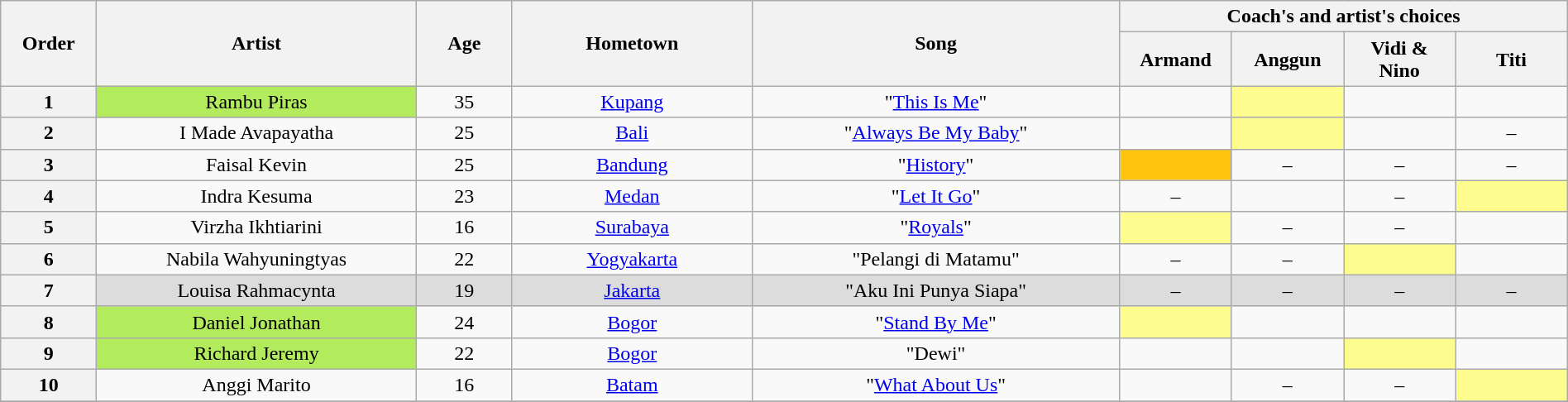<table class="wikitable" style="text-align:center; width:100%;">
<tr>
<th scope="col" rowspan="2" width="06%">Order</th>
<th scope="col" rowspan="2" width="20%">Artist</th>
<th scope="col" rowspan="2" width="06%">Age</th>
<th scope="col" rowspan="2" width="15%">Hometown</th>
<th scope="col" rowspan="2" width="23%">Song</th>
<th scope="col" colspan="4" width="28%">Coach's and artist's choices</th>
</tr>
<tr>
<th width="07%">Armand</th>
<th width="07%">Anggun</th>
<th width="07%">Vidi & Nino</th>
<th width="07%">Titi</th>
</tr>
<tr>
<th>1</th>
<td style="background:#B2EC5D">Rambu Piras</td>
<td>35</td>
<td><a href='#'>Kupang</a></td>
<td>"<a href='#'>This Is Me</a>"</td>
<td><strong></strong></td>
<td style="background:#fdfc8f;"><strong></strong></td>
<td><strong></strong></td>
<td><strong></strong></td>
</tr>
<tr>
<th>2</th>
<td>I Made Avapayatha</td>
<td>25</td>
<td><a href='#'>Bali</a></td>
<td>"<a href='#'>Always Be My Baby</a>"</td>
<td><strong></strong></td>
<td style="background:#fdfc8f;"><strong></strong></td>
<td><strong></strong></td>
<td>–</td>
</tr>
<tr>
<th>3</th>
<td>Faisal Kevin</td>
<td>25</td>
<td><a href='#'>Bandung</a></td>
<td>"<a href='#'>History</a>"</td>
<td style="background:#FFC40C;"><strong></strong></td>
<td>–</td>
<td>–</td>
<td>–</td>
</tr>
<tr>
<th>4</th>
<td>Indra Kesuma</td>
<td>23</td>
<td><a href='#'>Medan</a></td>
<td>"<a href='#'>Let It Go</a>"</td>
<td>–</td>
<td><strong></strong></td>
<td>–</td>
<td style="background:#fdfc8f;"><strong></strong></td>
</tr>
<tr>
<th>5</th>
<td>Virzha Ikhtiarini</td>
<td>16</td>
<td><a href='#'>Surabaya</a></td>
<td>"<a href='#'>Royals</a>"</td>
<td style="background:#fdfc8f;"><strong></strong></td>
<td>–</td>
<td>–</td>
<td><strong></strong></td>
</tr>
<tr>
<th>6</th>
<td>Nabila Wahyuningtyas</td>
<td>22</td>
<td><a href='#'>Yogyakarta</a></td>
<td>"Pelangi di Matamu"</td>
<td>–</td>
<td>–</td>
<td style="background:#fdfc8f;"><strong></strong></td>
<td><strong></strong></td>
</tr>
<tr>
<th>7</th>
<td style="background:#DCDCDC;">Louisa Rahmacynta</td>
<td style="background:#DCDCDC;">19</td>
<td style="background:#DCDCDC;"><a href='#'>Jakarta</a></td>
<td style="background:#DCDCDC;">"Aku Ini Punya Siapa"</td>
<td style="background:#DCDCDC;">–</td>
<td style="background:#DCDCDC;">–</td>
<td style="background:#DCDCDC;">–</td>
<td style="background:#DCDCDC;">–</td>
</tr>
<tr>
<th>8</th>
<td style="background:#B2EC5D">Daniel Jonathan</td>
<td>24</td>
<td><a href='#'>Bogor</a></td>
<td>"<a href='#'>Stand By Me</a>"</td>
<td style="background:#fdfc8f;"><strong></strong></td>
<td><strong></strong></td>
<td><strong></strong></td>
<td><strong></strong></td>
</tr>
<tr>
<th>9</th>
<td style="background:#B2EC5D">Richard Jeremy</td>
<td>22</td>
<td><a href='#'>Bogor</a></td>
<td>"Dewi"</td>
<td><strong></strong></td>
<td><strong></strong></td>
<td style="background:#fdfc8f;"><strong></strong></td>
<td><strong></strong></td>
</tr>
<tr>
<th>10</th>
<td>Anggi Marito</td>
<td>16</td>
<td><a href='#'>Batam</a></td>
<td>"<a href='#'>What About Us</a>"</td>
<td><strong></strong></td>
<td>–</td>
<td>–</td>
<td style="background:#fdfc8f;"><strong></strong></td>
</tr>
<tr>
</tr>
</table>
